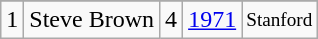<table class="wikitable">
<tr>
</tr>
<tr>
<td>1</td>
<td>Steve Brown</td>
<td>4</td>
<td><a href='#'>1971</a></td>
<td style="font-size:80%;">Stanford</td>
</tr>
</table>
